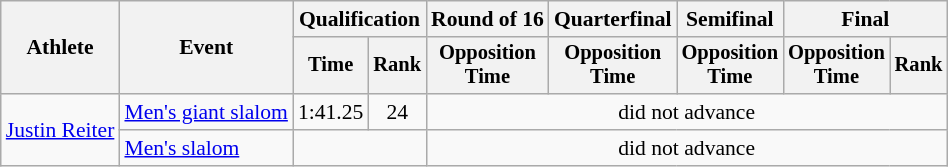<table class=wikitable style=font-size:90%;text-align:center>
<tr>
<th rowspan=2>Athlete</th>
<th rowspan=2>Event</th>
<th colspan=2>Qualification</th>
<th>Round of 16</th>
<th>Quarterfinal</th>
<th>Semifinal</th>
<th colspan=2>Final</th>
</tr>
<tr style=font-size:95%>
<th>Time</th>
<th>Rank</th>
<th>Opposition<br>Time</th>
<th>Opposition<br>Time</th>
<th>Opposition<br>Time</th>
<th>Opposition<br>Time</th>
<th>Rank</th>
</tr>
<tr>
<td align=left rowspan=2><a href='#'>Justin Reiter</a></td>
<td align=left><a href='#'>Men's giant slalom</a></td>
<td>1:41.25</td>
<td>24</td>
<td colspan=5>did not advance</td>
</tr>
<tr>
<td align=left><a href='#'>Men's slalom</a></td>
<td colspan=2></td>
<td colspan=5>did not advance</td>
</tr>
</table>
